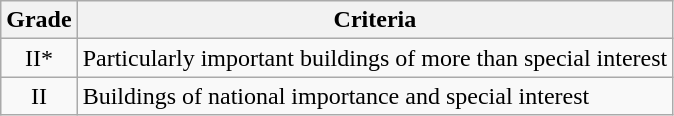<table class="wikitable">
<tr>
<th>Grade</th>
<th>Criteria</th>
</tr>
<tr>
<td align="center" >II*</td>
<td>Particularly important buildings of more than special interest</td>
</tr>
<tr>
<td align="center" >II</td>
<td>Buildings of national importance and special interest</td>
</tr>
</table>
